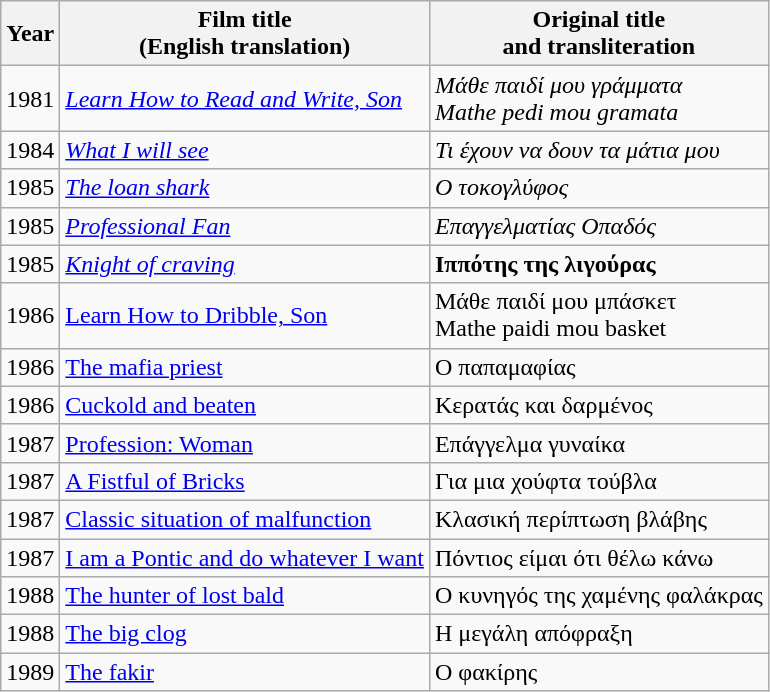<table class="wikitable">
<tr>
<th>Year</th>
<th>Film title<br>(English translation)</th>
<th>Original title<br>and transliteration</th>
</tr>
<tr>
<td>1981</td>
<td><em><a href='#'>Learn How to Read and Write, Son</a></em></td>
<td><em>Μάθε παιδί μου γράμματα</em><br><em>Mathe pedi mou gramata</em></td>
</tr>
<tr>
<td>1984</td>
<td><em><a href='#'>What Ι will see</a></em></td>
<td><em>Τι έχουν να δουν τα μάτια μου</em></td>
</tr>
<tr>
<td>1985</td>
<td><em><a href='#'>The loan shark</a></em></td>
<td><em>Ο τοκογλύφος</em></td>
</tr>
<tr>
<td>1985</td>
<td><em><a href='#'>Professional Fan</a></em></td>
<td><em>Επαγγελματίας Οπαδός</em></td>
</tr>
<tr>
<td>1985</td>
<td><em><a href='#'>Knight of craving</a></em></td>
<td><strong>Ιππότης της λιγούρας<em></td>
</tr>
<tr>
<td>1986</td>
<td></em><a href='#'>Learn How to Dribble, Son</a><em></td>
<td></em>Μάθε παιδί μου μπάσκετ<em><br></em>Mathe paidi mou basket<em></td>
</tr>
<tr>
<td>1986</td>
<td></em><a href='#'>The mafia priest</a><em></td>
<td></em>Ο παπαμαφίας<em></td>
</tr>
<tr>
<td>1986</td>
<td></em><a href='#'>Cuckold and beaten</a><em></td>
<td></em>Κερατάς και δαρμένος<em></td>
</tr>
<tr>
<td>1987</td>
<td></em><a href='#'>Profession: Woman</a><em></td>
<td></em>Επάγγελμα γυναίκα<em></td>
</tr>
<tr>
<td>1987</td>
<td></em><a href='#'>A Fistful of Bricks</a><em></td>
<td></em>Για μια χούφτα τούβλα<em><br></td>
</tr>
<tr>
<td>1987</td>
<td></em><a href='#'>Classic situation of malfunction</a><em></td>
<td></em>Κλασική περίπτωση βλάβης<em></td>
</tr>
<tr>
<td>1987</td>
<td></em><a href='#'>I am a Pontic and do whatever I want</a><em></td>
<td></em>Πόντιος είμαι ότι θέλω κάνω<em></td>
</tr>
<tr>
<td>1988</td>
<td></em><a href='#'>The hunter of lost bald</a><em></td>
<td></em>Ο κυνηγός της χαμένης φαλάκρας<em></td>
</tr>
<tr>
<td>1988</td>
<td></em><a href='#'>The big clog</a><em></td>
<td></em>Η μεγάλη απόφραξη<em></td>
</tr>
<tr>
<td>1989</td>
<td></em><a href='#'>The fakir</a><em></td>
<td></em>Ο φακίρης<em></td>
</tr>
</table>
